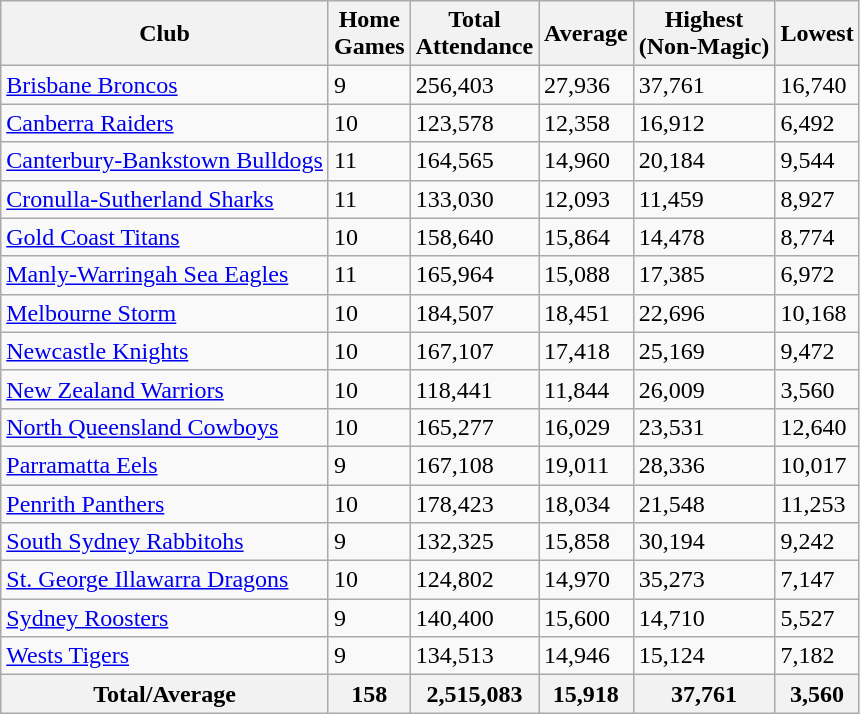<table class="wikitable sortable">
<tr>
<th>Club</th>
<th>Home<br>Games</th>
<th>Total<br>Attendance</th>
<th>Average</th>
<th>Highest<br>(Non-Magic)</th>
<th>Lowest</th>
</tr>
<tr>
<td> <a href='#'>Brisbane Broncos</a></td>
<td>9</td>
<td>256,403</td>
<td>27,936</td>
<td>37,761</td>
<td>16,740</td>
</tr>
<tr>
<td> <a href='#'>Canberra Raiders</a></td>
<td>10</td>
<td>123,578</td>
<td>12,358</td>
<td>16,912</td>
<td>6,492</td>
</tr>
<tr>
<td> <a href='#'>Canterbury-Bankstown Bulldogs</a></td>
<td>11</td>
<td>164,565</td>
<td>14,960</td>
<td>20,184</td>
<td>9,544</td>
</tr>
<tr>
<td> <a href='#'>Cronulla-Sutherland Sharks</a></td>
<td>11</td>
<td>133,030</td>
<td>12,093</td>
<td>11,459</td>
<td>8,927</td>
</tr>
<tr>
<td> <a href='#'>Gold Coast Titans</a></td>
<td>10</td>
<td>158,640</td>
<td>15,864</td>
<td>14,478</td>
<td>8,774</td>
</tr>
<tr>
<td> <a href='#'>Manly-Warringah Sea Eagles</a></td>
<td>11</td>
<td>165,964</td>
<td>15,088</td>
<td>17,385</td>
<td>6,972</td>
</tr>
<tr>
<td> <a href='#'>Melbourne Storm</a></td>
<td>10</td>
<td>184,507</td>
<td>18,451</td>
<td>22,696</td>
<td>10,168</td>
</tr>
<tr>
<td> <a href='#'>Newcastle Knights</a></td>
<td>10</td>
<td>167,107</td>
<td>17,418</td>
<td>25,169</td>
<td>9,472</td>
</tr>
<tr>
<td> <a href='#'>New Zealand Warriors</a></td>
<td>10</td>
<td>118,441</td>
<td>11,844</td>
<td>26,009</td>
<td>3,560</td>
</tr>
<tr>
<td> <a href='#'>North Queensland Cowboys</a></td>
<td>10</td>
<td>165,277</td>
<td>16,029</td>
<td>23,531</td>
<td>12,640</td>
</tr>
<tr>
<td> <a href='#'>Parramatta Eels</a></td>
<td>9</td>
<td>167,108</td>
<td>19,011</td>
<td>28,336</td>
<td>10,017</td>
</tr>
<tr>
<td> <a href='#'>Penrith Panthers</a></td>
<td>10</td>
<td>178,423</td>
<td>18,034</td>
<td>21,548</td>
<td>11,253</td>
</tr>
<tr>
<td> <a href='#'>South Sydney Rabbitohs</a></td>
<td>9</td>
<td>132,325</td>
<td>15,858</td>
<td>30,194</td>
<td>9,242</td>
</tr>
<tr>
<td> <a href='#'>St. George Illawarra Dragons</a></td>
<td>10</td>
<td>124,802</td>
<td>14,970</td>
<td>35,273</td>
<td>7,147</td>
</tr>
<tr>
<td> <a href='#'>Sydney Roosters</a></td>
<td>9</td>
<td>140,400</td>
<td>15,600</td>
<td>14,710</td>
<td>5,527</td>
</tr>
<tr>
<td> <a href='#'>Wests Tigers</a></td>
<td>9</td>
<td>134,513</td>
<td>14,946</td>
<td>15,124</td>
<td>7,182</td>
</tr>
<tr>
<th>Total/Average</th>
<th>158</th>
<th>2,515,083</th>
<th>15,918</th>
<th>37,761</th>
<th>3,560</th>
</tr>
</table>
